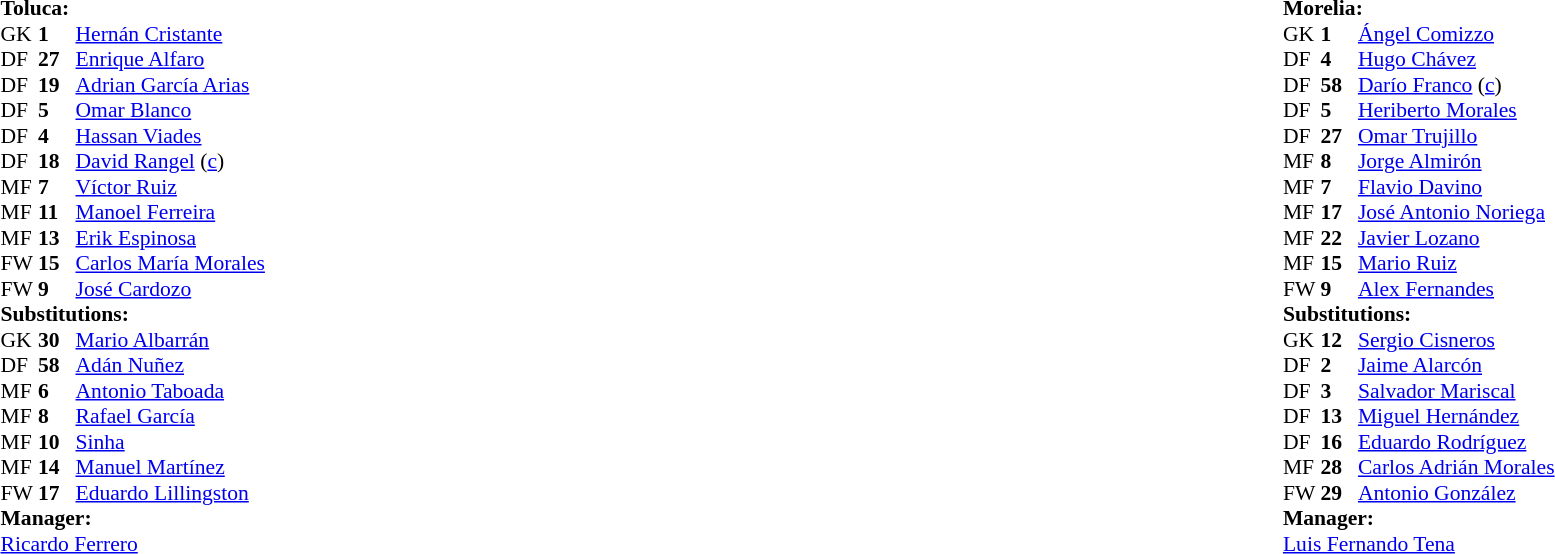<table width="100%">
<tr>
<td valign="top" width="50%"><br><table style="font-size: 90%" cellspacing="0" cellpadding="0">
<tr>
<td colspan="4"><strong>Toluca:</strong></td>
</tr>
<tr>
<th width=25></th>
<th width=25></th>
</tr>
<tr>
<td>GK</td>
<td><strong>1</strong></td>
<td> <a href='#'>Hernán Cristante</a></td>
</tr>
<tr>
<td>DF</td>
<td><strong>27</strong></td>
<td> <a href='#'>Enrique Alfaro</a></td>
</tr>
<tr>
<td>DF</td>
<td><strong>19</strong></td>
<td> <a href='#'>Adrian García Arias</a></td>
</tr>
<tr>
<td>DF</td>
<td><strong>5</strong></td>
<td> <a href='#'>Omar Blanco</a></td>
</tr>
<tr>
<td>DF</td>
<td><strong>4</strong></td>
<td> <a href='#'>Hassan Viades</a></td>
</tr>
<tr>
<td>DF</td>
<td><strong>18</strong></td>
<td> <a href='#'>David Rangel</a> (<a href='#'>c</a>)</td>
<td></td>
</tr>
<tr>
<td>MF</td>
<td><strong>7</strong></td>
<td> <a href='#'>Víctor Ruiz</a></td>
</tr>
<tr>
<td>MF</td>
<td><strong>11</strong></td>
<td> <a href='#'>Manoel Ferreira</a></td>
<td></td>
<td></td>
</tr>
<tr>
<td>MF</td>
<td><strong>13</strong></td>
<td> <a href='#'>Erik Espinosa</a></td>
<td></td>
<td></td>
</tr>
<tr>
<td>FW</td>
<td><strong>15</strong></td>
<td> <a href='#'>Carlos María Morales</a></td>
<td></td>
<td></td>
</tr>
<tr>
<td>FW</td>
<td><strong>9</strong></td>
<td> <a href='#'>José Cardozo</a></td>
</tr>
<tr>
<td colspan=3><strong>Substitutions:</strong></td>
</tr>
<tr>
<td>GK</td>
<td><strong>30</strong></td>
<td> <a href='#'>Mario Albarrán</a></td>
</tr>
<tr>
<td>DF</td>
<td><strong>58</strong></td>
<td> <a href='#'>Adán Nuñez</a></td>
</tr>
<tr>
<td>MF</td>
<td><strong>6</strong></td>
<td> <a href='#'>Antonio Taboada</a></td>
<td></td>
<td></td>
</tr>
<tr>
<td>MF</td>
<td><strong>8</strong></td>
<td> <a href='#'>Rafael García</a></td>
</tr>
<tr>
<td>MF</td>
<td><strong>10</strong></td>
<td> <a href='#'>Sinha</a></td>
<td></td>
<td></td>
</tr>
<tr>
<td>MF</td>
<td><strong>14</strong></td>
<td> <a href='#'>Manuel Martínez</a></td>
<td></td>
<td></td>
</tr>
<tr>
<td>FW</td>
<td><strong>17</strong></td>
<td> <a href='#'>Eduardo Lillingston</a></td>
</tr>
<tr>
<td colspan=3><strong>Manager:</strong></td>
</tr>
<tr>
<td colspan=4> <a href='#'>Ricardo Ferrero</a></td>
</tr>
</table>
</td>
<td valign=top></td>
<td valign=top width=50%><br><table style="font-size: 90%" cellspacing="0" cellpadding="0" align=center>
<tr>
<td colspan="4"><strong>Morelia:</strong></td>
</tr>
<tr>
<th width=25></th>
<th width=25></th>
</tr>
<tr>
<td>GK</td>
<td><strong>1</strong></td>
<td> <a href='#'>Ángel Comizzo</a></td>
<td></td>
</tr>
<tr>
<td>DF</td>
<td><strong>4</strong></td>
<td> <a href='#'>Hugo Chávez</a></td>
<td></td>
</tr>
<tr>
<td>DF</td>
<td><strong>58</strong></td>
<td> <a href='#'>Darío Franco</a> (<a href='#'>c</a>)</td>
</tr>
<tr>
<td>DF</td>
<td><strong>5</strong></td>
<td> <a href='#'>Heriberto Morales</a></td>
<td></td>
</tr>
<tr>
<td>DF</td>
<td><strong>27</strong></td>
<td> <a href='#'>Omar Trujillo</a></td>
</tr>
<tr>
<td>MF</td>
<td><strong>8</strong></td>
<td> <a href='#'>Jorge Almirón</a></td>
<td></td>
</tr>
<tr>
<td>MF</td>
<td><strong>7</strong></td>
<td> <a href='#'>Flavio Davino</a></td>
<td></td>
<td></td>
</tr>
<tr>
<td>MF</td>
<td><strong>17</strong></td>
<td> <a href='#'>José Antonio Noriega</a></td>
<td></td>
<td></td>
</tr>
<tr>
<td>MF</td>
<td><strong>22</strong></td>
<td> <a href='#'>Javier Lozano</a></td>
</tr>
<tr>
<td>MF</td>
<td><strong>15</strong></td>
<td> <a href='#'>Mario Ruiz</a></td>
</tr>
<tr>
<td>FW</td>
<td><strong>9</strong></td>
<td> <a href='#'>Alex Fernandes</a></td>
<td></td>
</tr>
<tr>
<td colspan=3><strong>Substitutions:</strong></td>
</tr>
<tr>
<td>GK</td>
<td><strong>12</strong></td>
<td> <a href='#'>Sergio Cisneros</a></td>
</tr>
<tr>
<td>DF</td>
<td><strong>2</strong></td>
<td> <a href='#'>Jaime Alarcón</a></td>
</tr>
<tr>
<td>DF</td>
<td><strong>3</strong></td>
<td> <a href='#'>Salvador Mariscal</a></td>
</tr>
<tr>
<td>DF</td>
<td><strong>13</strong></td>
<td> <a href='#'>Miguel Hernández</a></td>
<td></td>
<td></td>
</tr>
<tr>
<td>DF</td>
<td><strong>16</strong></td>
<td> <a href='#'>Eduardo Rodríguez</a></td>
</tr>
<tr>
<td>MF</td>
<td><strong>28</strong></td>
<td> <a href='#'>Carlos Adrián Morales</a></td>
<td></td>
<td></td>
</tr>
<tr>
<td>FW</td>
<td><strong>29</strong></td>
<td> <a href='#'>Antonio González</a></td>
</tr>
<tr>
<td colspan=3><strong>Manager:</strong></td>
</tr>
<tr>
<td colspan=4> <a href='#'>Luis Fernando Tena</a></td>
</tr>
</table>
</td>
</tr>
</table>
